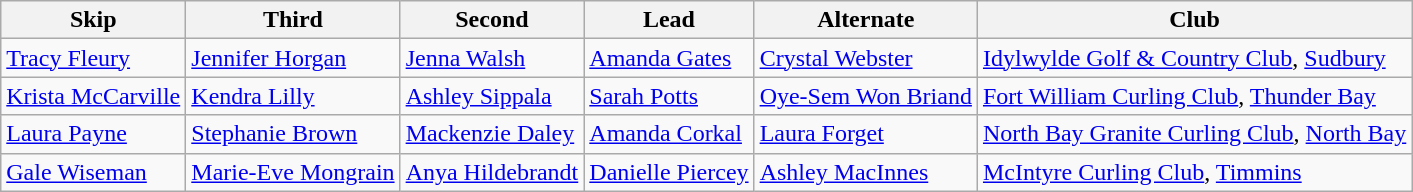<table class="wikitable">
<tr>
<th>Skip</th>
<th>Third</th>
<th>Second</th>
<th>Lead</th>
<th>Alternate</th>
<th>Club</th>
</tr>
<tr>
<td><a href='#'>Tracy Fleury</a></td>
<td><a href='#'>Jennifer Horgan</a></td>
<td><a href='#'>Jenna Walsh</a></td>
<td><a href='#'>Amanda Gates</a></td>
<td><a href='#'>Crystal Webster</a></td>
<td><a href='#'>Idylwylde Golf & Country Club</a>, <a href='#'>Sudbury</a></td>
</tr>
<tr>
<td><a href='#'>Krista McCarville</a></td>
<td><a href='#'>Kendra Lilly</a></td>
<td><a href='#'>Ashley Sippala</a></td>
<td><a href='#'>Sarah Potts</a></td>
<td><a href='#'>Oye-Sem Won Briand</a></td>
<td><a href='#'>Fort William Curling Club</a>, <a href='#'>Thunder Bay</a></td>
</tr>
<tr>
<td><a href='#'>Laura Payne</a></td>
<td><a href='#'>Stephanie Brown</a></td>
<td><a href='#'>Mackenzie Daley</a></td>
<td><a href='#'>Amanda Corkal</a></td>
<td><a href='#'>Laura Forget</a></td>
<td><a href='#'>North Bay Granite Curling Club</a>, <a href='#'>North Bay</a></td>
</tr>
<tr>
<td><a href='#'>Gale Wiseman</a></td>
<td><a href='#'>Marie-Eve Mongrain</a></td>
<td><a href='#'>Anya Hildebrandt</a></td>
<td><a href='#'>Danielle Piercey</a></td>
<td><a href='#'>Ashley MacInnes</a></td>
<td><a href='#'>McIntyre Curling Club</a>, <a href='#'>Timmins</a></td>
</tr>
</table>
